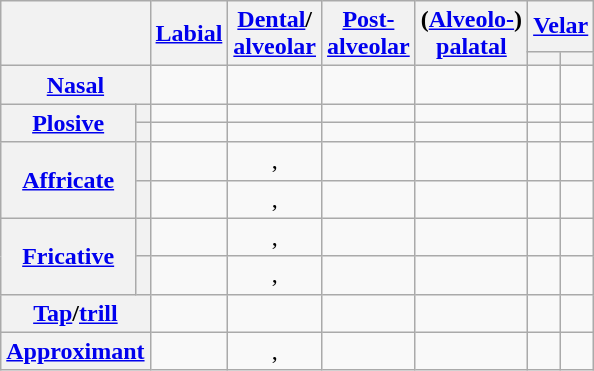<table class="wikitable" style="text-align: center">
<tr>
<th rowspan="2"  colspan="2"></th>
<th rowspan="2"><a href='#'>Labial</a></th>
<th rowspan="2"><a href='#'>Dental</a>/<br><a href='#'>alveolar</a></th>
<th rowspan="2"><a href='#'>Post-<br>alveolar</a></th>
<th rowspan="2">(<a href='#'>Alveolo-</a>)<br><a href='#'>palatal</a></th>
<th colspan="2"><a href='#'>Velar</a></th>
</tr>
<tr>
<th></th>
<th></th>
</tr>
<tr>
<th colspan="2"><a href='#'>Nasal</a></th>
<td></td>
<td></td>
<td></td>
<td></td>
<td></td>
<td></td>
</tr>
<tr>
<th rowspan="2"><a href='#'>Plosive</a></th>
<th></th>
<td></td>
<td></td>
<td></td>
<td></td>
<td></td>
<td></td>
</tr>
<tr>
<th></th>
<td></td>
<td></td>
<td></td>
<td></td>
<td></td>
<td></td>
</tr>
<tr>
<th rowspan="2"><a href='#'>Affricate</a></th>
<th></th>
<td></td>
<td>, </td>
<td></td>
<td></td>
<td></td>
<td></td>
</tr>
<tr>
<th></th>
<td></td>
<td>, </td>
<td></td>
<td></td>
<td></td>
<td></td>
</tr>
<tr>
<th rowspan="2"><a href='#'>Fricative</a></th>
<th></th>
<td></td>
<td>, </td>
<td></td>
<td></td>
<td></td>
<td></td>
</tr>
<tr>
<th></th>
<td></td>
<td>, </td>
<td></td>
<td></td>
<td></td>
<td></td>
</tr>
<tr>
<th colspan="2"><a href='#'>Tap</a>/<a href='#'>trill</a></th>
<td></td>
<td></td>
<td></td>
<td></td>
<td></td>
<td></td>
</tr>
<tr>
<th colspan="2"><a href='#'>Approximant</a></th>
<td></td>
<td>, </td>
<td></td>
<td></td>
<td></td>
<td></td>
</tr>
</table>
